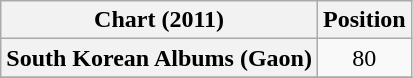<table class="wikitable plainrowheaders" style="text-align:center">
<tr>
<th scope="col">Chart (2011)</th>
<th scope="col">Position</th>
</tr>
<tr>
<th scope="row">South Korean Albums (Gaon)</th>
<td>80</td>
</tr>
<tr>
</tr>
</table>
